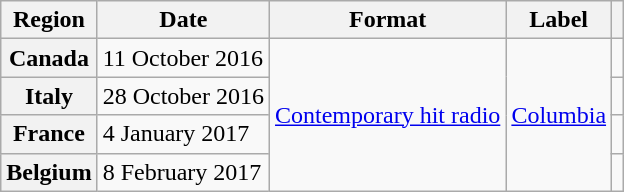<table class="wikitable sortable plainrowheaders">
<tr>
<th scope="col">Region</th>
<th scope="col">Date</th>
<th scope="col">Format</th>
<th scope="col">Label</th>
<th scope="col" class="unsortable"></th>
</tr>
<tr>
<th scope="row">Canada</th>
<td>11 October 2016</td>
<td rowspan="4"><a href='#'>Contemporary hit radio</a></td>
<td rowspan="4"><a href='#'>Columbia</a></td>
<td></td>
</tr>
<tr>
<th scope="row">Italy</th>
<td>28 October 2016</td>
<td></td>
</tr>
<tr>
<th scope="row">France</th>
<td>4 January 2017</td>
<td></td>
</tr>
<tr>
<th scope="row">Belgium</th>
<td>8 February 2017</td>
<td></td>
</tr>
</table>
